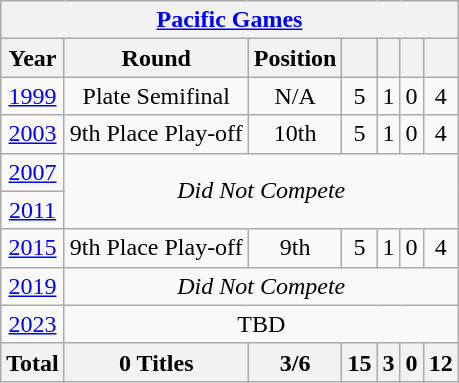<table class="wikitable" style="text-align: center;">
<tr>
<th colspan="7"><a href='#'>Pacific Games</a></th>
</tr>
<tr>
<th>Year</th>
<th>Round</th>
<th>Position</th>
<th></th>
<th></th>
<th></th>
<th></th>
</tr>
<tr>
<td> <a href='#'>1999</a></td>
<td>Plate Semifinal</td>
<td>N/A</td>
<td>5</td>
<td>1</td>
<td>0</td>
<td>4</td>
</tr>
<tr>
<td> <a href='#'>2003</a></td>
<td>9th Place Play-off</td>
<td>10th</td>
<td>5</td>
<td>1</td>
<td>0</td>
<td>4</td>
</tr>
<tr>
<td> <a href='#'>2007</a></td>
<td colspan="6" rowspan="2"><em>Did Not Compete</em></td>
</tr>
<tr>
<td> <a href='#'>2011</a></td>
</tr>
<tr>
<td> <a href='#'>2015</a></td>
<td>9th Place Play-off</td>
<td>9th</td>
<td>5</td>
<td>1</td>
<td>0</td>
<td>4</td>
</tr>
<tr>
<td> <a href='#'>2019</a></td>
<td colspan="6"><em>Did Not Compete</em></td>
</tr>
<tr>
<td> <a href='#'>2023</a></td>
<td colspan="6">TBD</td>
</tr>
<tr>
<th>Total</th>
<th>0 Titles</th>
<th>3/6</th>
<th>15</th>
<th>3</th>
<th>0</th>
<th>12</th>
</tr>
</table>
